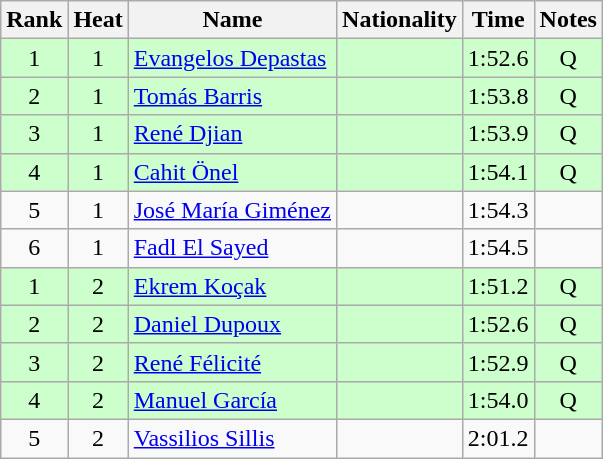<table class="wikitable sortable" style="text-align:center">
<tr>
<th>Rank</th>
<th>Heat</th>
<th>Name</th>
<th>Nationality</th>
<th>Time</th>
<th>Notes</th>
</tr>
<tr bgcolor=ccffcc>
<td>1</td>
<td>1</td>
<td align=left><a href='#'>Evangelos Depastas</a></td>
<td align=left></td>
<td>1:52.6</td>
<td>Q</td>
</tr>
<tr bgcolor=ccffcc>
<td>2</td>
<td>1</td>
<td align=left><a href='#'>Tomás Barris</a></td>
<td align=left></td>
<td>1:53.8</td>
<td>Q</td>
</tr>
<tr bgcolor=ccffcc>
<td>3</td>
<td>1</td>
<td align=left><a href='#'>René Djian</a></td>
<td align=left></td>
<td>1:53.9</td>
<td>Q</td>
</tr>
<tr bgcolor=ccffcc>
<td>4</td>
<td>1</td>
<td align=left><a href='#'>Cahit Önel</a></td>
<td align=left></td>
<td>1:54.1</td>
<td>Q</td>
</tr>
<tr>
<td>5</td>
<td>1</td>
<td align=left><a href='#'>José María Giménez</a></td>
<td align=left></td>
<td>1:54.3</td>
<td></td>
</tr>
<tr>
<td>6</td>
<td>1</td>
<td align=left><a href='#'>Fadl El Sayed</a></td>
<td align=left></td>
<td>1:54.5</td>
<td></td>
</tr>
<tr bgcolor=ccffcc>
<td>1</td>
<td>2</td>
<td align=left><a href='#'>Ekrem Koçak</a></td>
<td align=left></td>
<td>1:51.2</td>
<td>Q</td>
</tr>
<tr bgcolor=ccffcc>
<td>2</td>
<td>2</td>
<td align=left><a href='#'>Daniel Dupoux</a></td>
<td align=left></td>
<td>1:52.6</td>
<td>Q</td>
</tr>
<tr bgcolor=ccffcc>
<td>3</td>
<td>2</td>
<td align=left><a href='#'>René Félicité</a></td>
<td align=left></td>
<td>1:52.9</td>
<td>Q</td>
</tr>
<tr bgcolor=ccffcc>
<td>4</td>
<td>2</td>
<td align=left><a href='#'>Manuel García</a></td>
<td align=left></td>
<td>1:54.0</td>
<td>Q</td>
</tr>
<tr>
<td>5</td>
<td>2</td>
<td align=left><a href='#'>Vassilios Sillis</a></td>
<td align=left></td>
<td>2:01.2</td>
<td></td>
</tr>
</table>
